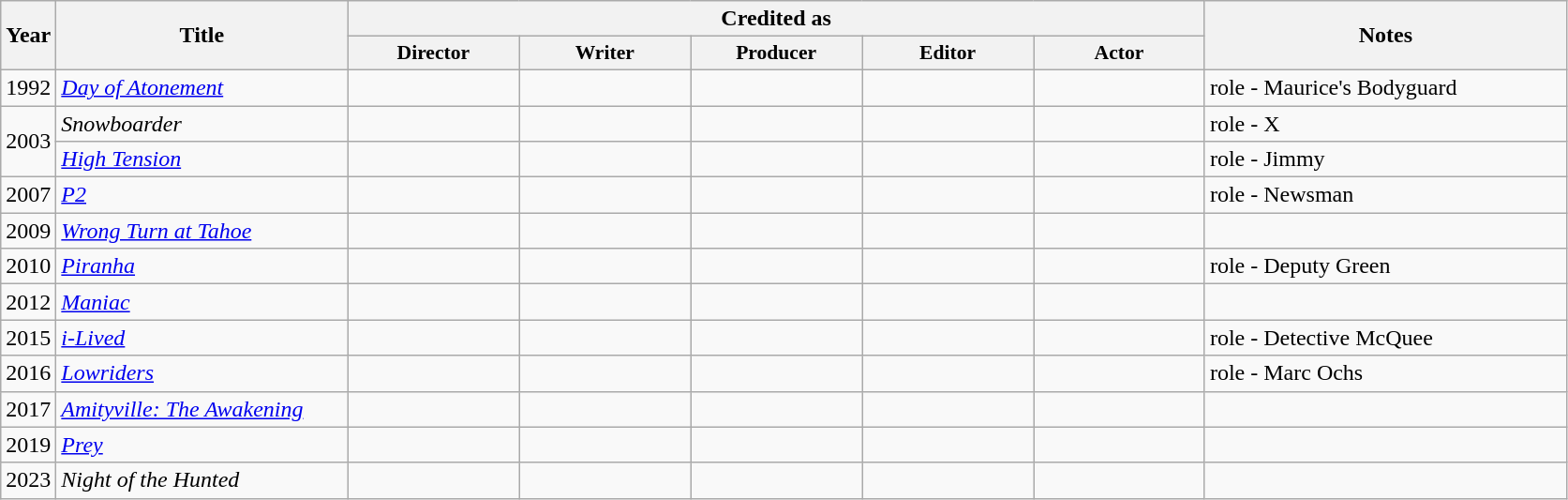<table class="wikitable">
<tr>
<th rowspan="2">Year</th>
<th rowspan="2" style="width: 200px">Title</th>
<th colspan="5">Credited as</th>
<th rowspan="2" style="width: 250px">Notes</th>
</tr>
<tr>
<th style="width:8em; font-size:90%">Director</th>
<th style="width:8em; font-size:90%">Writer</th>
<th style="width:8em; font-size:90%">Producer</th>
<th style="width:8em; font-size:90%">Editor</th>
<th style="width:8em; font-size:90%">Actor</th>
</tr>
<tr>
<td>1992</td>
<td><em><a href='#'>Day of Atonement</a></em></td>
<td></td>
<td></td>
<td></td>
<td></td>
<td></td>
<td>role - Maurice's Bodyguard</td>
</tr>
<tr>
<td rowspan=2>2003</td>
<td><em>Snowboarder</em></td>
<td></td>
<td></td>
<td></td>
<td></td>
<td></td>
<td>role - X</td>
</tr>
<tr>
<td><em><a href='#'>High Tension</a></em></td>
<td></td>
<td></td>
<td></td>
<td></td>
<td></td>
<td>role - Jimmy</td>
</tr>
<tr>
<td>2007</td>
<td><em><a href='#'>P2</a></em></td>
<td></td>
<td></td>
<td></td>
<td></td>
<td></td>
<td>role - Newsman</td>
</tr>
<tr>
<td>2009</td>
<td><em><a href='#'>Wrong Turn at Tahoe</a></em></td>
<td></td>
<td></td>
<td></td>
<td></td>
<td></td>
<td></td>
</tr>
<tr>
<td>2010</td>
<td><em><a href='#'>Piranha</a></em></td>
<td></td>
<td></td>
<td></td>
<td></td>
<td></td>
<td>role - Deputy Green</td>
</tr>
<tr>
<td>2012</td>
<td><em><a href='#'>Maniac</a></em></td>
<td></td>
<td></td>
<td></td>
<td></td>
<td></td>
<td></td>
</tr>
<tr>
<td>2015</td>
<td><em><a href='#'>i-Lived</a></em></td>
<td></td>
<td></td>
<td></td>
<td></td>
<td></td>
<td>role - Detective McQuee</td>
</tr>
<tr>
<td>2016</td>
<td><em><a href='#'>Lowriders</a></em></td>
<td></td>
<td></td>
<td></td>
<td></td>
<td></td>
<td>role - Marc Ochs</td>
</tr>
<tr>
<td>2017</td>
<td><em><a href='#'>Amityville: The Awakening</a></em></td>
<td></td>
<td></td>
<td></td>
<td></td>
<td></td>
<td></td>
</tr>
<tr>
<td>2019</td>
<td><em><a href='#'>Prey</a></em></td>
<td></td>
<td></td>
<td></td>
<td></td>
<td></td>
<td></td>
</tr>
<tr>
<td>2023</td>
<td><em>Night of the Hunted</em></td>
<td></td>
<td></td>
<td></td>
<td></td>
<td></td>
<td></td>
</tr>
</table>
